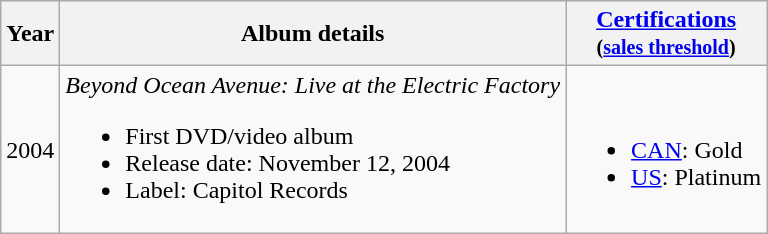<table class="wikitable" style="text-align:center;">
<tr>
<th>Year</th>
<th>Album details</th>
<th><a href='#'>Certifications</a><br><small>(<a href='#'>sales threshold</a>)</small></th>
</tr>
<tr>
<td>2004</td>
<td style="text-align:left;"><em>Beyond Ocean Avenue: Live at the Electric Factory</em><br><ul><li>First DVD/video album</li><li>Release date: November 12, 2004</li><li>Label: Capitol Records</li></ul></td>
<td style="text-align:left;"><br><ul><li><a href='#'>CAN</a>: Gold</li><li><a href='#'>US</a>: Platinum</li></ul></td>
</tr>
</table>
